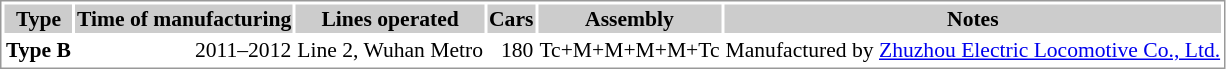<table border=0 style="border: 1px solid #999; background-color:white; text-align:right;font-size:90%">
<tr align="center" bgcolor=#cccccc>
<th>Type</th>
<th>Time of manufacturing</th>
<th>Lines operated</th>
<th>Cars</th>
<th>Assembly</th>
<th>Notes</th>
</tr>
<tr>
<td><strong>Type B</strong></td>
<td>2011–2012</td>
<td>Line 2, Wuhan Metro</td>
<td>180</td>
<td>Tc+M+M+M+M+Tc</td>
<td>Manufactured by <a href='#'>Zhuzhou Electric Locomotive Co., Ltd.</a></td>
</tr>
</table>
